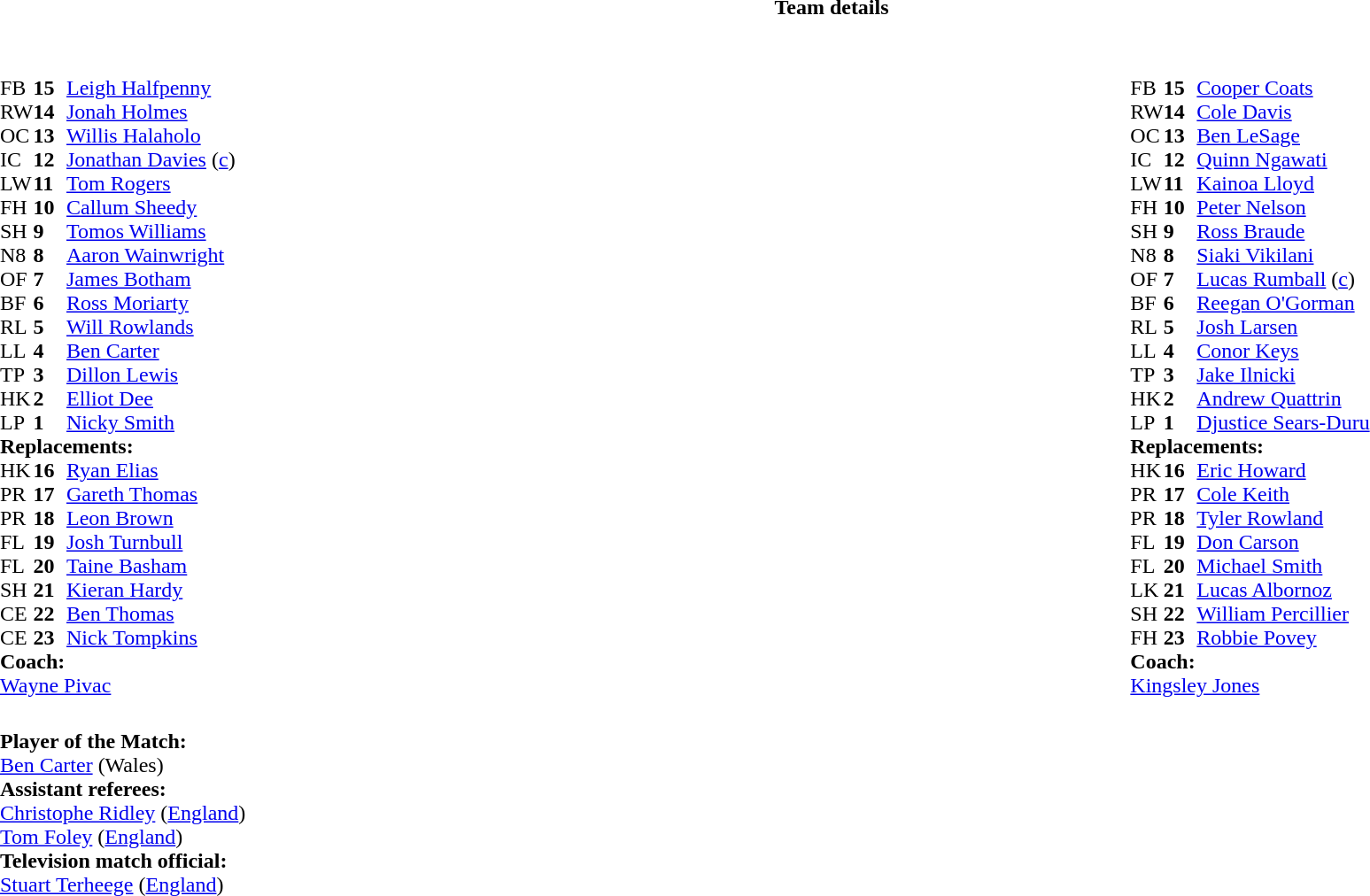<table border="0" style="width:100%;" class="collapsible collapsed">
<tr>
<th>Team details</th>
</tr>
<tr>
<td><br><table style="width:100%">
<tr>
<td style="vertical-align:top;width:50%"><br><table cellspacing="0" cellpadding="0">
<tr>
<th width="25"></th>
<th width="25"></th>
</tr>
<tr>
<td>FB</td>
<td><strong>15</strong></td>
<td><a href='#'>Leigh Halfpenny</a></td>
<td></td>
<td></td>
</tr>
<tr>
<td>RW</td>
<td><strong>14</strong></td>
<td><a href='#'>Jonah Holmes</a></td>
</tr>
<tr>
<td>OC</td>
<td><strong>13</strong></td>
<td><a href='#'>Willis Halaholo</a></td>
</tr>
<tr>
<td>IC</td>
<td><strong>12</strong></td>
<td><a href='#'>Jonathan Davies</a> (<a href='#'>c</a>)</td>
</tr>
<tr>
<td>LW</td>
<td><strong>11</strong></td>
<td><a href='#'>Tom Rogers</a></td>
</tr>
<tr>
<td>FH</td>
<td><strong>10</strong></td>
<td><a href='#'>Callum Sheedy</a></td>
<td></td>
<td></td>
</tr>
<tr>
<td>SH</td>
<td><strong>9</strong></td>
<td><a href='#'>Tomos Williams</a></td>
<td></td>
<td></td>
</tr>
<tr>
<td>N8</td>
<td><strong>8</strong></td>
<td><a href='#'>Aaron Wainwright</a></td>
</tr>
<tr>
<td>OF</td>
<td><strong>7</strong></td>
<td><a href='#'>James Botham</a></td>
<td></td>
<td></td>
</tr>
<tr>
<td>BF</td>
<td><strong>6</strong></td>
<td><a href='#'>Ross Moriarty</a></td>
</tr>
<tr>
<td>RL</td>
<td><strong>5</strong></td>
<td><a href='#'>Will Rowlands</a></td>
<td></td>
<td></td>
</tr>
<tr>
<td>LL</td>
<td><strong>4</strong></td>
<td><a href='#'>Ben Carter</a></td>
</tr>
<tr>
<td>TP</td>
<td><strong>3</strong></td>
<td><a href='#'>Dillon Lewis</a></td>
<td></td>
<td></td>
</tr>
<tr>
<td>HK</td>
<td><strong>2</strong></td>
<td><a href='#'>Elliot Dee</a></td>
<td></td>
<td></td>
</tr>
<tr>
<td>LP</td>
<td><strong>1</strong></td>
<td><a href='#'>Nicky Smith</a></td>
<td></td>
<td></td>
</tr>
<tr>
<td colspan=3><strong>Replacements:</strong></td>
</tr>
<tr>
<td>HK</td>
<td><strong>16</strong></td>
<td><a href='#'>Ryan Elias</a></td>
<td></td>
<td></td>
</tr>
<tr>
<td>PR</td>
<td><strong>17</strong></td>
<td><a href='#'>Gareth Thomas</a></td>
<td></td>
<td></td>
</tr>
<tr>
<td>PR</td>
<td><strong>18</strong></td>
<td><a href='#'>Leon Brown</a></td>
<td></td>
<td></td>
</tr>
<tr>
<td>FL</td>
<td><strong>19</strong></td>
<td><a href='#'>Josh Turnbull</a></td>
<td></td>
<td></td>
</tr>
<tr>
<td>FL</td>
<td><strong>20</strong></td>
<td><a href='#'>Taine Basham</a></td>
<td></td>
<td></td>
</tr>
<tr>
<td>SH</td>
<td><strong>21</strong></td>
<td><a href='#'>Kieran Hardy</a></td>
<td></td>
<td></td>
</tr>
<tr>
<td>CE</td>
<td><strong>22</strong></td>
<td><a href='#'>Ben Thomas</a></td>
<td></td>
<td></td>
</tr>
<tr>
<td>CE</td>
<td><strong>23</strong></td>
<td><a href='#'>Nick Tompkins</a></td>
<td></td>
<td></td>
</tr>
<tr>
<td colspan=3><strong>Coach:</strong></td>
</tr>
<tr>
<td colspan="4"> <a href='#'>Wayne Pivac</a></td>
</tr>
</table>
</td>
<td valign=top></td>
<td style="vertical-align:top;width:50%"><br><table cellspacing="0" cellpadding="0" style="margin:auto">
<tr>
<th width="25"></th>
<th width="25"></th>
</tr>
<tr>
<td>FB</td>
<td><strong>15</strong></td>
<td><a href='#'>Cooper Coats</a></td>
<td></td>
<td></td>
</tr>
<tr>
<td>RW</td>
<td><strong>14</strong></td>
<td><a href='#'>Cole Davis</a></td>
</tr>
<tr>
<td>OC</td>
<td><strong>13</strong></td>
<td><a href='#'>Ben LeSage</a></td>
</tr>
<tr>
<td>IC</td>
<td><strong>12</strong></td>
<td><a href='#'>Quinn Ngawati</a></td>
</tr>
<tr>
<td>LW</td>
<td><strong>11</strong></td>
<td><a href='#'>Kainoa Lloyd</a></td>
</tr>
<tr>
<td>FH</td>
<td><strong>10</strong></td>
<td><a href='#'>Peter Nelson</a></td>
</tr>
<tr>
<td>SH</td>
<td><strong>9</strong></td>
<td><a href='#'>Ross Braude</a></td>
<td></td>
<td></td>
</tr>
<tr>
<td>N8</td>
<td><strong>8</strong></td>
<td><a href='#'>Siaki Vikilani</a></td>
<td></td>
<td></td>
</tr>
<tr>
<td>OF</td>
<td><strong>7</strong></td>
<td><a href='#'>Lucas Rumball</a> (<a href='#'>c</a>)</td>
<td></td>
<td></td>
<td></td>
</tr>
<tr>
<td>BF</td>
<td><strong>6</strong></td>
<td><a href='#'>Reegan O'Gorman</a></td>
<td></td>
<td></td>
</tr>
<tr>
<td>RL</td>
<td><strong>5</strong></td>
<td><a href='#'>Josh Larsen</a></td>
</tr>
<tr>
<td>LL</td>
<td><strong>4</strong></td>
<td><a href='#'>Conor Keys</a></td>
<td></td>
<td></td>
<td></td>
</tr>
<tr>
<td>TP</td>
<td><strong>3</strong></td>
<td><a href='#'>Jake Ilnicki</a></td>
<td></td>
<td></td>
<td></td>
</tr>
<tr>
<td>HK</td>
<td><strong>2</strong></td>
<td><a href='#'>Andrew Quattrin</a></td>
<td></td>
<td></td>
</tr>
<tr>
<td>LP</td>
<td><strong>1</strong></td>
<td><a href='#'>Djustice Sears-Duru</a></td>
<td></td>
<td></td>
</tr>
<tr>
<td colspan=3><strong>Replacements:</strong></td>
</tr>
<tr>
<td>HK</td>
<td><strong>16</strong></td>
<td><a href='#'>Eric Howard</a></td>
<td></td>
<td></td>
</tr>
<tr>
<td>PR</td>
<td><strong>17</strong></td>
<td><a href='#'>Cole Keith</a></td>
<td></td>
<td></td>
</tr>
<tr>
<td>PR</td>
<td><strong>18</strong></td>
<td><a href='#'>Tyler Rowland</a></td>
<td></td>
<td></td>
<td></td>
</tr>
<tr>
<td>FL</td>
<td><strong>19</strong></td>
<td><a href='#'>Don Carson</a></td>
<td></td>
<td></td>
</tr>
<tr>
<td>FL</td>
<td><strong>20</strong></td>
<td><a href='#'>Michael Smith</a></td>
<td></td>
<td></td>
</tr>
<tr>
<td>LK</td>
<td><strong>21</strong></td>
<td><a href='#'>Lucas Albornoz</a></td>
<td></td>
<td></td>
</tr>
<tr>
<td>SH</td>
<td><strong>22</strong></td>
<td><a href='#'>William Percillier</a></td>
<td></td>
<td></td>
</tr>
<tr>
<td>FH</td>
<td><strong>23</strong></td>
<td><a href='#'>Robbie Povey</a></td>
<td></td>
<td></td>
</tr>
<tr>
<td colspan=3><strong>Coach:</strong></td>
</tr>
<tr>
<td colspan="4"> <a href='#'>Kingsley Jones</a></td>
</tr>
</table>
</td>
</tr>
</table>
<table style="width:100%">
<tr>
<td><br><strong>Player of the Match:</strong>
<br><a href='#'>Ben Carter</a> (Wales)<br><strong>Assistant referees:</strong>
<br><a href='#'>Christophe Ridley</a> (<a href='#'>England</a>)
<br><a href='#'>Tom Foley</a> (<a href='#'>England</a>)
<br><strong>Television match official:</strong>
<br><a href='#'>Stuart Terheege</a> (<a href='#'>England</a>)</td>
</tr>
</table>
</td>
</tr>
</table>
